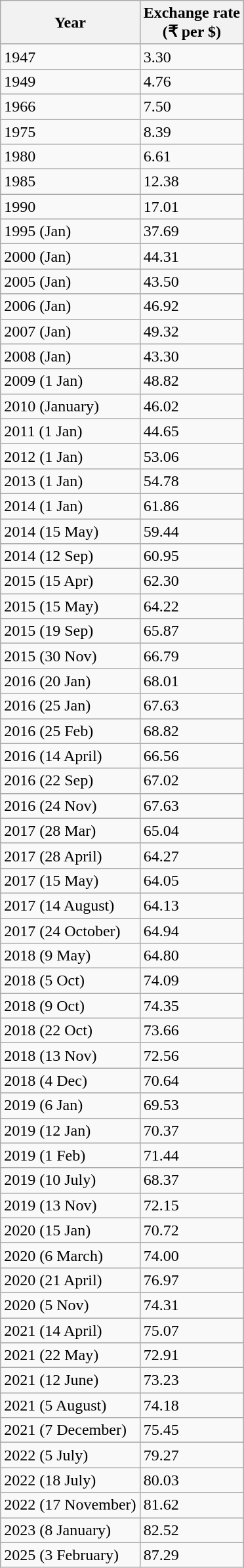<table class="wikitable">
<tr>
<th>Year</th>
<th>Exchange rate<br>(₹ per $)</th>
</tr>
<tr>
<td>1947</td>
<td>3.30</td>
</tr>
<tr>
<td>1949</td>
<td>4.76</td>
</tr>
<tr>
<td>1966</td>
<td>7.50</td>
</tr>
<tr>
<td>1975</td>
<td>8.39</td>
</tr>
<tr>
<td>1980</td>
<td>6.61</td>
</tr>
<tr>
<td>1985</td>
<td>12.38</td>
</tr>
<tr>
<td>1990</td>
<td>17.01</td>
</tr>
<tr>
<td>1995 (Jan)</td>
<td>37.69</td>
</tr>
<tr>
<td>2000 (Jan)</td>
<td>44.31</td>
</tr>
<tr>
<td>2005 (Jan)</td>
<td>43.50</td>
</tr>
<tr>
<td>2006 (Jan)</td>
<td>46.92 </td>
</tr>
<tr>
<td>2007 (Jan)</td>
<td>49.32 </td>
</tr>
<tr>
<td>2008 (Jan)</td>
<td>43.30</td>
</tr>
<tr>
<td>2009 (1 Jan)</td>
<td>48.82</td>
</tr>
<tr>
<td>2010 (January)</td>
<td>46.02</td>
</tr>
<tr>
<td>2011 (1 Jan)</td>
<td>44.65 </td>
</tr>
<tr>
<td>2012 (1 Jan)</td>
<td>53.06 </td>
</tr>
<tr>
<td>2013 (1 Jan)</td>
<td>54.78 </td>
</tr>
<tr>
<td>2014 (1 Jan)</td>
<td>61.86 </td>
</tr>
<tr>
<td>2014 (15 May)</td>
<td>59.44 </td>
</tr>
<tr>
<td>2014 (12 Sep)</td>
<td>60.95</td>
</tr>
<tr>
<td>2015 (15 Apr)</td>
<td>62.30</td>
</tr>
<tr>
<td>2015 (15 May)</td>
<td>64.22</td>
</tr>
<tr>
<td>2015 (19 Sep)</td>
<td>65.87</td>
</tr>
<tr>
<td>2015 (30 Nov)</td>
<td>66.79</td>
</tr>
<tr>
<td>2016 (20 Jan)</td>
<td>68.01</td>
</tr>
<tr>
<td>2016 (25 Jan)</td>
<td>67.63</td>
</tr>
<tr>
<td>2016 (25 Feb)</td>
<td>68.82</td>
</tr>
<tr>
<td>2016 (14 April)</td>
<td>66.56</td>
</tr>
<tr>
<td>2016 (22 Sep)</td>
<td>67.02</td>
</tr>
<tr>
<td>2016 (24 Nov)</td>
<td>67.63</td>
</tr>
<tr>
<td>2017 (28 Mar)</td>
<td>65.04</td>
</tr>
<tr>
<td>2017 (28 April)</td>
<td>64.27</td>
</tr>
<tr>
<td>2017 (15 May)</td>
<td>64.05</td>
</tr>
<tr>
<td>2017 (14 August)</td>
<td>64.13</td>
</tr>
<tr>
<td>2017 (24 October)</td>
<td>64.94 </td>
</tr>
<tr>
<td>2018 (9 May)</td>
<td>64.80</td>
</tr>
<tr>
<td>2018 (5 Oct)</td>
<td>74.09</td>
</tr>
<tr>
<td>2018 (9 Oct)</td>
<td>74.35</td>
</tr>
<tr>
<td>2018 (22 Oct)</td>
<td>73.66</td>
</tr>
<tr>
<td>2018 (13 Nov)</td>
<td>72.56</td>
</tr>
<tr>
<td>2018 (4 Dec)</td>
<td>70.64</td>
</tr>
<tr>
<td>2019 (6 Jan)</td>
<td>69.53</td>
</tr>
<tr>
<td>2019 (12 Jan)</td>
<td>70.37</td>
</tr>
<tr>
<td>2019 (1 Feb)</td>
<td>71.44</td>
</tr>
<tr>
<td>2019 (10 July)</td>
<td>68.37</td>
</tr>
<tr>
<td>2019 (13 Nov)</td>
<td>72.15</td>
</tr>
<tr>
<td>2020 (15 Jan)</td>
<td>70.72</td>
</tr>
<tr>
<td>2020 (6 March)</td>
<td>74.00</td>
</tr>
<tr>
<td>2020 (21 April)</td>
<td>76.97</td>
</tr>
<tr>
<td>2020 (5 Nov)</td>
<td>74.31</td>
</tr>
<tr>
<td>2021 (14 April)</td>
<td>75.07</td>
</tr>
<tr>
<td>2021 (22 May)</td>
<td>72.91</td>
</tr>
<tr>
<td>2021 (12 June)</td>
<td>73.23</td>
</tr>
<tr>
<td>2021 (5 August)</td>
<td>74.18</td>
</tr>
<tr>
<td>2021 (7 December)</td>
<td>75.45</td>
</tr>
<tr>
<td>2022 (5 July)</td>
<td>79.27</td>
</tr>
<tr>
<td>2022 (18 July)</td>
<td>80.03</td>
</tr>
<tr>
<td>2022 (17 November)</td>
<td>81.62</td>
</tr>
<tr>
<td>2023 (8 January)</td>
<td>82.52</td>
</tr>
<tr>
<td>2025 (3 February)</td>
<td>87.29</td>
</tr>
</table>
